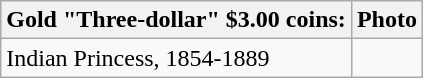<table border="1" class=wikitable>
<tr>
<th>Gold "Three-dollar" $3.00 coins:</th>
<th>Photo</th>
</tr>
<tr>
<td>Indian Princess, 1854-1889</td>
<td></td>
</tr>
</table>
